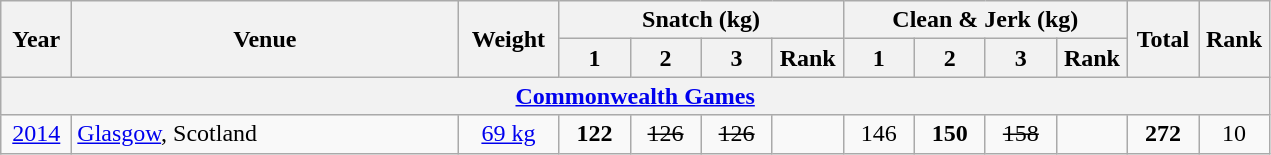<table class = "wikitable" style="text-align:center;">
<tr>
<th rowspan=2 width=40>Year</th>
<th rowspan=2 width=250>Venue</th>
<th rowspan=2 width=60>Weight</th>
<th colspan=4>Snatch (kg)</th>
<th colspan=4>Clean & Jerk (kg)</th>
<th rowspan=2 width=40>Total</th>
<th rowspan=2 width=40>Rank</th>
</tr>
<tr>
<th width=40>1</th>
<th width=40>2</th>
<th width=40>3</th>
<th width=40>Rank</th>
<th width=40>1</th>
<th width=40>2</th>
<th width=40>3</th>
<th width=40>Rank</th>
</tr>
<tr>
<th colspan=13><a href='#'>Commonwealth Games</a></th>
</tr>
<tr>
<td><a href='#'>2014</a></td>
<td align=left> <a href='#'>Glasgow</a>, Scotland</td>
<td><a href='#'>69 kg</a></td>
<td><strong>122</strong></td>
<td><s>126</s></td>
<td><s>126</s></td>
<td></td>
<td>146</td>
<td><strong>150</strong></td>
<td><s>158</s></td>
<td></td>
<td><strong>272</strong></td>
<td>10</td>
</tr>
</table>
